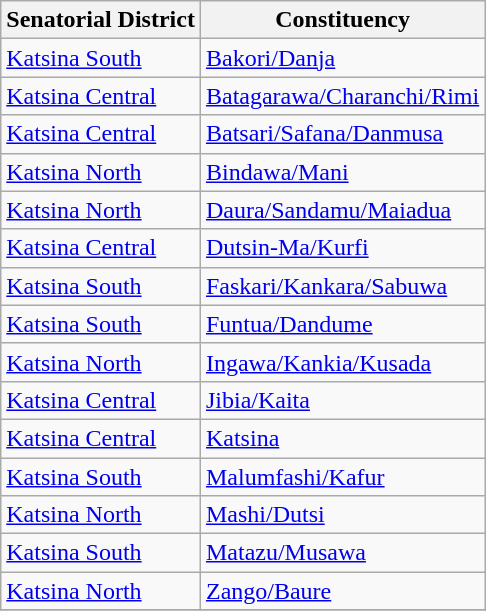<table class="wikitable sortable">
<tr>
<th>Senatorial District</th>
<th>Constituency</th>
</tr>
<tr>
<td><a href='#'>Katsina South</a></td>
<td><a href='#'>Bakori/Danja</a></td>
</tr>
<tr>
<td><a href='#'>Katsina Central</a></td>
<td><a href='#'>Batagarawa/Charanchi/Rimi</a></td>
</tr>
<tr>
<td><a href='#'>Katsina Central</a></td>
<td><a href='#'>Batsari/Safana/Danmusa</a></td>
</tr>
<tr>
<td><a href='#'>Katsina North</a></td>
<td><a href='#'>Bindawa/Mani</a></td>
</tr>
<tr>
<td><a href='#'>Katsina North</a></td>
<td><a href='#'>Daura/Sandamu/Maiadua</a></td>
</tr>
<tr>
<td><a href='#'>Katsina Central</a></td>
<td><a href='#'>Dutsin-Ma/Kurfi</a></td>
</tr>
<tr>
<td><a href='#'>Katsina South</a></td>
<td><a href='#'>Faskari/Kankara/Sabuwa</a></td>
</tr>
<tr>
<td><a href='#'>Katsina South</a></td>
<td><a href='#'>Funtua/Dandume</a></td>
</tr>
<tr>
<td><a href='#'>Katsina North</a></td>
<td><a href='#'>Ingawa/Kankia/Kusada</a></td>
</tr>
<tr>
<td><a href='#'>Katsina Central</a></td>
<td><a href='#'>Jibia/Kaita</a></td>
</tr>
<tr>
<td><a href='#'>Katsina Central</a></td>
<td><a href='#'>Katsina</a></td>
</tr>
<tr>
<td><a href='#'>Katsina South</a></td>
<td><a href='#'>Malumfashi/Kafur</a></td>
</tr>
<tr>
<td><a href='#'>Katsina North</a></td>
<td><a href='#'>Mashi/Dutsi</a></td>
</tr>
<tr>
<td><a href='#'>Katsina South</a></td>
<td><a href='#'>Matazu/Musawa</a></td>
</tr>
<tr>
<td><a href='#'>Katsina North</a></td>
<td><a href='#'>Zango/Baure</a></td>
</tr>
<tr>
</tr>
</table>
